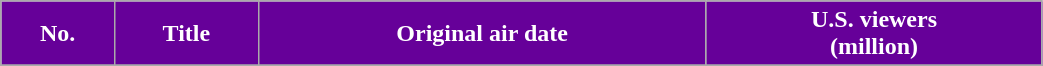<table class="wikitable plainrowheaders" width="55%">
<tr>
<th scope="col" style="background-color: #660099; color: #FFFFFF">No.</th>
<th scope="col" style="background-color: #660099; color: #FFFFFF">Title </th>
<th scope="col" style="background-color: #660099; color: #FFFFFF">Original air date</th>
<th scope="col" style="background-color: #660099; color: #FFFFFF;">U.S. viewers<br>(million)</th>
</tr>
<tr>
</tr>
</table>
